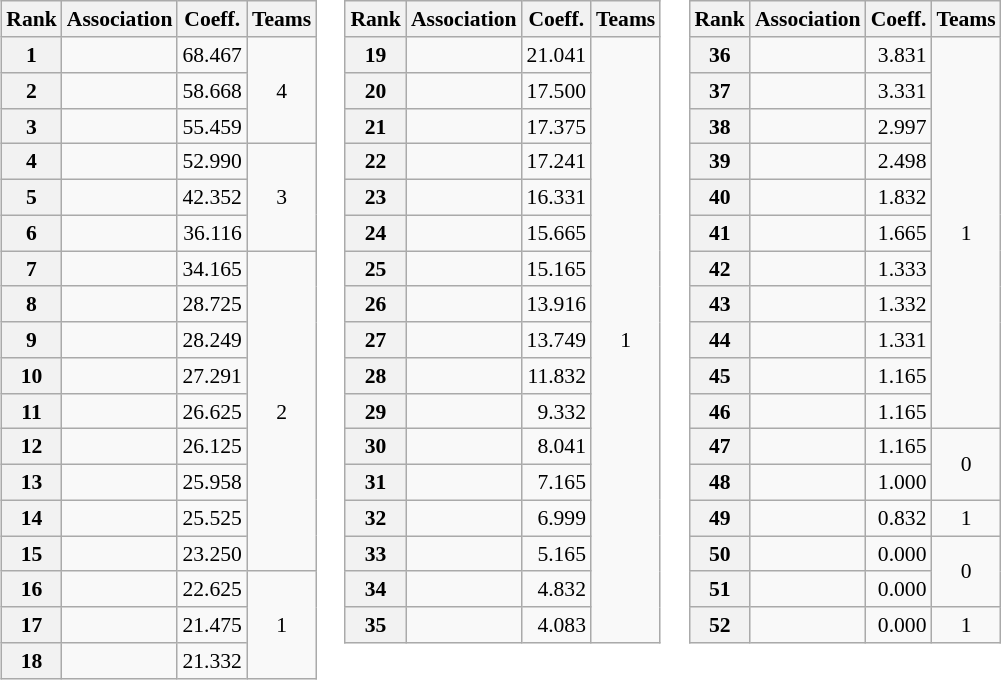<table>
<tr valign=top style="font-size:90%">
<td><br><table class="wikitable">
<tr>
<th>Rank</th>
<th>Association</th>
<th>Coeff.</th>
<th>Teams</th>
</tr>
<tr>
<th>1</th>
<td></td>
<td align=right>68.467</td>
<td align=center rowspan=3>4</td>
</tr>
<tr>
<th>2</th>
<td></td>
<td align=right>58.668</td>
</tr>
<tr>
<th>3</th>
<td></td>
<td align=right>55.459</td>
</tr>
<tr>
<th>4</th>
<td></td>
<td align=right>52.990</td>
<td align=center rowspan=3>3</td>
</tr>
<tr>
<th>5</th>
<td></td>
<td align=right>42.352</td>
</tr>
<tr>
<th>6</th>
<td></td>
<td align=right>36.116</td>
</tr>
<tr>
<th>7</th>
<td></td>
<td align=right>34.165</td>
<td align=center rowspan=9>2</td>
</tr>
<tr>
<th>8</th>
<td></td>
<td align=right>28.725</td>
</tr>
<tr>
<th>9</th>
<td></td>
<td align=right>28.249</td>
</tr>
<tr>
<th>10</th>
<td></td>
<td align=right>27.291</td>
</tr>
<tr>
<th>11</th>
<td></td>
<td align=right>26.625</td>
</tr>
<tr>
<th>12</th>
<td></td>
<td align=right>26.125</td>
</tr>
<tr>
<th>13</th>
<td></td>
<td align=right>25.958</td>
</tr>
<tr>
<th>14</th>
<td></td>
<td align=right>25.525</td>
</tr>
<tr>
<th>15</th>
<td></td>
<td align=right>23.250</td>
</tr>
<tr>
<th>16</th>
<td></td>
<td align=right>22.625</td>
<td align=center rowspan=3>1</td>
</tr>
<tr>
<th>17</th>
<td></td>
<td align=right>21.475</td>
</tr>
<tr>
<th>18</th>
<td></td>
<td align=right>21.332</td>
</tr>
</table>
</td>
<td><br><table class="wikitable">
<tr>
<th>Rank</th>
<th>Association</th>
<th>Coeff.</th>
<th>Teams</th>
</tr>
<tr>
<th>19</th>
<td></td>
<td align=right>21.041</td>
<td align=center rowspan=17>1</td>
</tr>
<tr>
<th>20</th>
<td></td>
<td align=right>17.500</td>
</tr>
<tr>
<th>21</th>
<td></td>
<td align=right>17.375</td>
</tr>
<tr>
<th>22</th>
<td></td>
<td align=right>17.241</td>
</tr>
<tr>
<th>23</th>
<td></td>
<td align=right>16.331</td>
</tr>
<tr>
<th>24</th>
<td></td>
<td align=right>15.665</td>
</tr>
<tr>
<th>25</th>
<td></td>
<td align=right>15.165</td>
</tr>
<tr>
<th>26</th>
<td></td>
<td align=right>13.916</td>
</tr>
<tr>
<th>27</th>
<td></td>
<td align=right>13.749</td>
</tr>
<tr>
<th>28</th>
<td></td>
<td align=right>11.832</td>
</tr>
<tr>
<th>29</th>
<td></td>
<td align=right>9.332</td>
</tr>
<tr>
<th>30</th>
<td></td>
<td align=right>8.041</td>
</tr>
<tr>
<th>31</th>
<td></td>
<td align=right>7.165</td>
</tr>
<tr>
<th>32</th>
<td></td>
<td align=right>6.999</td>
</tr>
<tr>
<th>33</th>
<td></td>
<td align=right>5.165</td>
</tr>
<tr>
<th>34</th>
<td></td>
<td align=right>4.832</td>
</tr>
<tr>
<th>35</th>
<td></td>
<td align=right>4.083</td>
</tr>
</table>
</td>
<td><br><table class="wikitable">
<tr>
<th>Rank</th>
<th>Association</th>
<th>Coeff.</th>
<th>Teams</th>
</tr>
<tr>
<th>36</th>
<td></td>
<td align=right>3.831</td>
<td align=center rowspan=11>1</td>
</tr>
<tr>
<th>37</th>
<td></td>
<td align=right>3.331</td>
</tr>
<tr>
<th>38</th>
<td></td>
<td align=right>2.997</td>
</tr>
<tr>
<th>39</th>
<td></td>
<td align=right>2.498</td>
</tr>
<tr>
<th>40</th>
<td></td>
<td align=right>1.832</td>
</tr>
<tr>
<th>41</th>
<td></td>
<td align=right>1.665</td>
</tr>
<tr>
<th>42</th>
<td></td>
<td align=right>1.333</td>
</tr>
<tr>
<th>43</th>
<td></td>
<td align=right>1.332</td>
</tr>
<tr>
<th>44</th>
<td></td>
<td align=right>1.331</td>
</tr>
<tr>
<th>45</th>
<td></td>
<td align=right>1.165</td>
</tr>
<tr>
<th>46</th>
<td></td>
<td align=right>1.165</td>
</tr>
<tr>
<th>47</th>
<td></td>
<td align=right>1.165</td>
<td align=center rowspan=2>0</td>
</tr>
<tr>
<th>48</th>
<td></td>
<td align=right>1.000</td>
</tr>
<tr>
<th>49</th>
<td></td>
<td align=right>0.832</td>
<td align=center rowspan=1>1</td>
</tr>
<tr>
<th>50</th>
<td></td>
<td align=right>0.000</td>
<td align=center rowspan=2>0</td>
</tr>
<tr>
<th>51</th>
<td></td>
<td align=right>0.000</td>
</tr>
<tr>
<th>52</th>
<td></td>
<td align=right>0.000</td>
<td align=center rowspan=1>1</td>
</tr>
</table>
</td>
</tr>
</table>
